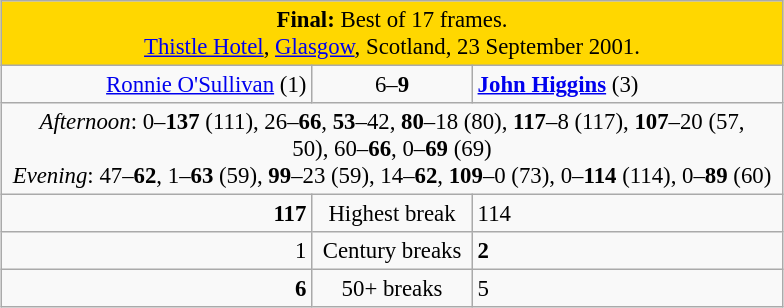<table class="wikitable" style="font-size: 95%; margin: 1em auto 1em auto;">
<tr>
<td colspan="3" style="text-align:center; background:gold;"><strong>Final:</strong> Best of 17 frames.<br> <a href='#'>Thistle Hotel</a>, <a href='#'>Glasgow</a>, Scotland, 23 September 2001.</td>
</tr>
<tr>
<td style="width:200px; text-align:right;"><a href='#'>Ronnie O'Sullivan</a> (1)<br></td>
<td style="width:100px; text-align:center;">6–<strong>9</strong></td>
<td style="width:200px;"><strong><a href='#'>John Higgins</a></strong> (3)<br></td>
</tr>
<tr>
<td colspan="3" style="text-align:center; font-size:100%;"><em>Afternoon</em>: 0–<strong>137</strong> (111), 26–<strong>66</strong>, <strong>53</strong>–42, <strong>80</strong>–18 (80), <strong>117</strong>–8 (117), <strong>107</strong>–20 (57, 50), 60–<strong>66</strong>, 0–<strong>69</strong> (69) <br><em>Evening</em>: 47–<strong>62</strong>, 1–<strong>63</strong> (59), <strong>99</strong>–23 (59), 14–<strong>62</strong>, <strong>109</strong>–0 (73), 0–<strong>114</strong> (114), 0–<strong>89</strong> (60)</td>
</tr>
<tr>
<td style="text-align:right;"><strong>117</strong></td>
<td style="text-align:center;">Highest break</td>
<td>114</td>
</tr>
<tr>
<td style="text-align:right;">1</td>
<td style="text-align:center;">Century breaks</td>
<td><strong>2</strong></td>
</tr>
<tr>
<td style="text-align:right;"><strong>6</strong></td>
<td style="text-align:center;">50+ breaks</td>
<td>5</td>
</tr>
</table>
